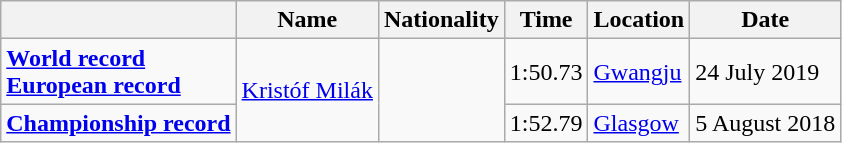<table class=wikitable>
<tr>
<th></th>
<th>Name</th>
<th>Nationality</th>
<th>Time</th>
<th>Location</th>
<th>Date</th>
</tr>
<tr>
<td><strong><a href='#'>World record</a></strong><br><strong><a href='#'>European record</a></strong></td>
<td rowspan=2><a href='#'>Kristóf Milák</a></td>
<td rowspan=2></td>
<td>1:50.73</td>
<td><a href='#'>Gwangju</a></td>
<td>24 July 2019</td>
</tr>
<tr>
<td><strong><a href='#'>Championship record</a></strong></td>
<td>1:52.79</td>
<td><a href='#'>Glasgow</a></td>
<td>5 August 2018</td>
</tr>
</table>
